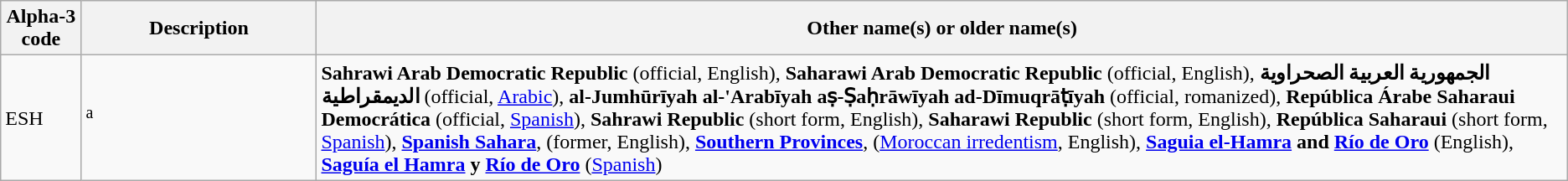<table class="wikitable">
<tr>
<th>Alpha-3 code</th>
<th width=180px>Description</th>
<th>Other name(s) or older name(s)</th>
</tr>
<tr>
<td>ESH</td>
<td>  <sup>a</sup></td>
<td><strong>Sahrawi Arab Democratic Republic</strong> (official, English), <strong>Saharawi Arab Democratic Republic</strong> (official, English), <strong>الجمهورية العربية الصحراوية الديمقراطية</strong> (official, <a href='#'>Arabic</a>), <strong>al-Jumhūrīyah al-'Arabīyah aṣ-Ṣaḥrāwīyah ad-Dīmuqrāṭīyah</strong> (official, romanized), <strong>República Árabe Saharaui Democrática</strong> (official, <a href='#'>Spanish</a>), <strong>Sahrawi Republic</strong> (short form, English), <strong>Saharawi Republic</strong> (short form, English), <strong>República Saharaui</strong> (short form, <a href='#'>Spanish</a>), <strong><a href='#'>Spanish Sahara</a></strong>, (former, English), <strong><a href='#'>Southern Provinces</a></strong>, (<a href='#'>Moroccan irredentism</a>, English), <strong><a href='#'>Saguia el-Hamra</a> and <a href='#'>Río de Oro</a></strong> (English), <strong><a href='#'>Saguía el Hamra</a> y <a href='#'>Río de Oro</a></strong> (<a href='#'>Spanish</a>)</td>
</tr>
</table>
